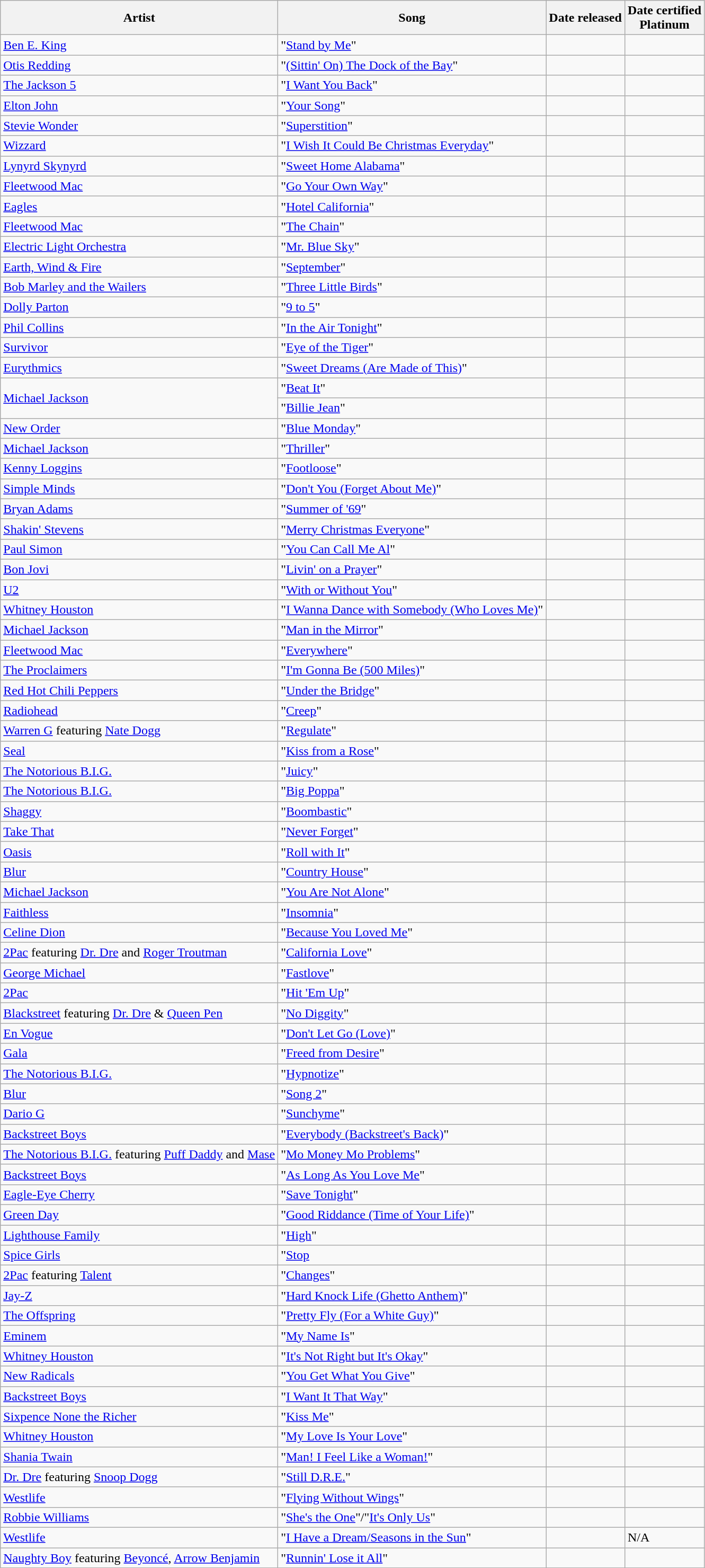<table class="wikitable plainrowheaders sortable">
<tr>
<th scope=col>Artist</th>
<th scope=col>Song</th>
<th scope=col>Date released</th>
<th scope=col>Date certified<br>Platinum</th>
</tr>
<tr>
<td><a href='#'>Ben E. King</a></td>
<td>"<a href='#'>Stand by Me</a>"</td>
<td></td>
<td></td>
</tr>
<tr>
<td><a href='#'>Otis Redding</a></td>
<td>"<a href='#'>(Sittin' On) The Dock of the Bay</a>"</td>
<td></td>
<td></td>
</tr>
<tr>
<td><a href='#'>The Jackson 5</a></td>
<td>"<a href='#'>I Want You Back</a>"</td>
<td></td>
<td></td>
</tr>
<tr>
<td><a href='#'>Elton John</a></td>
<td>"<a href='#'>Your Song</a>"</td>
<td></td>
<td></td>
</tr>
<tr>
<td><a href='#'>Stevie Wonder</a></td>
<td>"<a href='#'>Superstition</a>"</td>
<td></td>
<td></td>
</tr>
<tr>
<td><a href='#'>Wizzard</a></td>
<td>"<a href='#'>I Wish It Could Be Christmas Everyday</a>"</td>
<td></td>
<td></td>
</tr>
<tr>
<td><a href='#'>Lynyrd Skynyrd</a></td>
<td>"<a href='#'>Sweet Home Alabama</a>"</td>
<td></td>
<td></td>
</tr>
<tr>
<td><a href='#'>Fleetwood Mac</a></td>
<td>"<a href='#'>Go Your Own Way</a>"</td>
<td></td>
<td></td>
</tr>
<tr>
<td><a href='#'>Eagles</a></td>
<td>"<a href='#'>Hotel California</a>"</td>
<td></td>
<td></td>
</tr>
<tr>
<td><a href='#'>Fleetwood Mac</a></td>
<td>"<a href='#'>The Chain</a>"</td>
<td></td>
<td></td>
</tr>
<tr>
<td><a href='#'>Electric Light Orchestra</a></td>
<td>"<a href='#'>Mr. Blue Sky</a>"</td>
<td></td>
<td></td>
</tr>
<tr>
<td><a href='#'>Earth, Wind & Fire</a></td>
<td>"<a href='#'>September</a>"</td>
<td></td>
<td></td>
</tr>
<tr>
<td><a href='#'>Bob Marley and the Wailers</a></td>
<td>"<a href='#'>Three Little Birds</a>"</td>
<td></td>
<td></td>
</tr>
<tr>
<td><a href='#'>Dolly Parton</a></td>
<td>"<a href='#'>9 to 5</a>"</td>
<td></td>
<td></td>
</tr>
<tr>
<td><a href='#'>Phil Collins</a></td>
<td>"<a href='#'>In the Air Tonight</a>"</td>
<td></td>
<td></td>
</tr>
<tr>
<td><a href='#'>Survivor</a></td>
<td>"<a href='#'>Eye of the Tiger</a>"</td>
<td></td>
<td></td>
</tr>
<tr>
<td><a href='#'>Eurythmics</a></td>
<td>"<a href='#'>Sweet Dreams (Are Made of This)</a>"</td>
<td></td>
<td></td>
</tr>
<tr>
<td rowspan="2"><a href='#'>Michael Jackson</a></td>
<td>"<a href='#'>Beat It</a>"</td>
<td></td>
<td></td>
</tr>
<tr>
<td>"<a href='#'>Billie Jean</a>"</td>
<td></td>
<td></td>
</tr>
<tr>
<td><a href='#'>New Order</a></td>
<td>"<a href='#'>Blue Monday</a>"</td>
<td></td>
<td></td>
</tr>
<tr>
<td><a href='#'>Michael Jackson</a></td>
<td>"<a href='#'>Thriller</a>"</td>
<td></td>
<td></td>
</tr>
<tr>
<td><a href='#'>Kenny Loggins</a></td>
<td>"<a href='#'>Footloose</a>"</td>
<td></td>
<td></td>
</tr>
<tr>
<td><a href='#'>Simple Minds</a></td>
<td>"<a href='#'>Don't You (Forget About Me)</a>"</td>
<td></td>
<td></td>
</tr>
<tr>
<td><a href='#'>Bryan Adams</a></td>
<td>"<a href='#'>Summer of '69</a>"</td>
<td></td>
<td></td>
</tr>
<tr>
<td><a href='#'>Shakin' Stevens</a></td>
<td>"<a href='#'>Merry Christmas Everyone</a>"</td>
<td></td>
<td></td>
</tr>
<tr>
<td><a href='#'>Paul Simon</a></td>
<td>"<a href='#'>You Can Call Me Al</a>"</td>
<td></td>
<td></td>
</tr>
<tr>
<td><a href='#'>Bon Jovi</a></td>
<td>"<a href='#'>Livin' on a Prayer</a>"</td>
<td></td>
<td></td>
</tr>
<tr>
<td><a href='#'>U2</a></td>
<td>"<a href='#'>With or Without You</a>"</td>
<td></td>
<td></td>
</tr>
<tr>
<td><a href='#'>Whitney Houston</a></td>
<td>"<a href='#'>I Wanna Dance with Somebody (Who Loves Me)</a>"</td>
<td></td>
<td></td>
</tr>
<tr>
<td><a href='#'>Michael Jackson</a></td>
<td>"<a href='#'>Man in the Mirror</a>"</td>
<td></td>
<td></td>
</tr>
<tr>
<td><a href='#'>Fleetwood Mac</a></td>
<td>"<a href='#'>Everywhere</a>"</td>
<td></td>
<td></td>
</tr>
<tr>
<td><a href='#'>The Proclaimers</a></td>
<td>"<a href='#'>I'm Gonna Be (500 Miles)</a>"</td>
<td></td>
<td></td>
</tr>
<tr>
<td><a href='#'>Red Hot Chili Peppers</a></td>
<td>"<a href='#'>Under the Bridge</a>"</td>
<td></td>
<td></td>
</tr>
<tr>
<td><a href='#'>Radiohead</a></td>
<td>"<a href='#'>Creep</a>"</td>
<td></td>
<td></td>
</tr>
<tr>
<td><a href='#'>Warren G</a> featuring <a href='#'>Nate Dogg</a></td>
<td>"<a href='#'>Regulate</a>"</td>
<td></td>
<td></td>
</tr>
<tr>
<td><a href='#'>Seal</a></td>
<td>"<a href='#'>Kiss from a Rose</a>"</td>
<td></td>
<td></td>
</tr>
<tr>
<td><a href='#'>The Notorious B.I.G.</a></td>
<td>"<a href='#'>Juicy</a>"</td>
<td></td>
<td></td>
</tr>
<tr>
<td><a href='#'>The Notorious B.I.G.</a></td>
<td>"<a href='#'>Big Poppa</a>"</td>
<td></td>
<td></td>
</tr>
<tr>
<td><a href='#'>Shaggy</a></td>
<td>"<a href='#'>Boombastic</a>"</td>
<td></td>
<td></td>
</tr>
<tr>
<td><a href='#'>Take That</a></td>
<td>"<a href='#'>Never Forget</a>"</td>
<td></td>
<td></td>
</tr>
<tr>
<td><a href='#'>Oasis</a></td>
<td>"<a href='#'>Roll with It</a>"</td>
<td></td>
<td></td>
</tr>
<tr>
<td><a href='#'>Blur</a></td>
<td>"<a href='#'>Country House</a>"</td>
<td></td>
<td></td>
</tr>
<tr>
<td><a href='#'>Michael Jackson</a></td>
<td>"<a href='#'>You Are Not Alone</a>"</td>
<td></td>
<td></td>
</tr>
<tr>
<td><a href='#'>Faithless</a></td>
<td>"<a href='#'>Insomnia</a>"</td>
<td></td>
<td></td>
</tr>
<tr>
<td><a href='#'>Celine Dion</a></td>
<td>"<a href='#'>Because You Loved Me</a>"</td>
<td></td>
<td></td>
</tr>
<tr>
<td><a href='#'>2Pac</a> featuring <a href='#'>Dr. Dre</a> and <a href='#'>Roger Troutman</a></td>
<td>"<a href='#'>California Love</a>"</td>
<td></td>
<td></td>
</tr>
<tr>
<td><a href='#'>George Michael</a></td>
<td>"<a href='#'>Fastlove</a>"</td>
<td></td>
<td></td>
</tr>
<tr>
<td><a href='#'>2Pac</a></td>
<td>"<a href='#'>Hit 'Em Up</a>"</td>
<td></td>
<td></td>
</tr>
<tr>
<td><a href='#'>Blackstreet</a> featuring <a href='#'>Dr. Dre</a> & <a href='#'>Queen Pen</a></td>
<td>"<a href='#'>No Diggity</a>"</td>
<td></td>
<td></td>
</tr>
<tr>
<td><a href='#'>En Vogue</a></td>
<td>"<a href='#'>Don't Let Go (Love)</a>"</td>
<td></td>
<td></td>
</tr>
<tr>
<td><a href='#'>Gala</a></td>
<td>"<a href='#'>Freed from Desire</a>"</td>
<td></td>
<td></td>
</tr>
<tr>
<td><a href='#'>The Notorious B.I.G.</a></td>
<td>"<a href='#'>Hypnotize</a>"</td>
<td></td>
<td></td>
</tr>
<tr>
<td><a href='#'>Blur</a></td>
<td>"<a href='#'>Song 2</a>"</td>
<td></td>
<td></td>
</tr>
<tr>
<td><a href='#'>Dario G</a></td>
<td>"<a href='#'>Sunchyme</a>"</td>
<td></td>
<td></td>
</tr>
<tr>
<td><a href='#'>Backstreet Boys</a></td>
<td>"<a href='#'>Everybody (Backstreet's Back)</a>"</td>
<td></td>
<td></td>
</tr>
<tr>
<td><a href='#'>The Notorious B.I.G.</a> featuring <a href='#'>Puff Daddy</a> and <a href='#'>Mase</a></td>
<td>"<a href='#'>Mo Money Mo Problems</a>"</td>
<td></td>
<td></td>
</tr>
<tr>
<td><a href='#'>Backstreet Boys</a></td>
<td>"<a href='#'>As Long As You Love Me</a>"</td>
<td></td>
<td></td>
</tr>
<tr>
<td><a href='#'>Eagle-Eye Cherry</a></td>
<td>"<a href='#'>Save Tonight</a>"</td>
<td></td>
<td></td>
</tr>
<tr>
<td><a href='#'>Green Day</a></td>
<td>"<a href='#'>Good Riddance (Time of Your Life)</a>"</td>
<td></td>
<td></td>
</tr>
<tr>
<td><a href='#'>Lighthouse Family</a></td>
<td>"<a href='#'>High</a>"</td>
<td></td>
<td></td>
</tr>
<tr>
<td><a href='#'>Spice Girls</a></td>
<td>"<a href='#'>Stop</a></td>
<td></td>
<td></td>
</tr>
<tr>
<td><a href='#'>2Pac</a> featuring <a href='#'>Talent</a></td>
<td>"<a href='#'>Changes</a>"</td>
<td></td>
<td></td>
</tr>
<tr>
<td><a href='#'>Jay-Z</a></td>
<td>"<a href='#'>Hard Knock Life (Ghetto Anthem)</a>"</td>
<td></td>
<td></td>
</tr>
<tr>
<td><a href='#'>The Offspring</a></td>
<td>"<a href='#'>Pretty Fly (For a White Guy)</a>"</td>
<td></td>
<td></td>
</tr>
<tr>
<td><a href='#'>Eminem</a></td>
<td>"<a href='#'>My Name Is</a>"</td>
<td></td>
<td></td>
</tr>
<tr>
<td><a href='#'>Whitney Houston</a></td>
<td>"<a href='#'>It's Not Right but It's Okay</a>"</td>
<td></td>
<td></td>
</tr>
<tr>
<td><a href='#'>New Radicals</a></td>
<td>"<a href='#'>You Get What You Give</a>"</td>
<td></td>
<td></td>
</tr>
<tr>
<td><a href='#'>Backstreet Boys</a></td>
<td>"<a href='#'>I Want It That Way</a>"</td>
<td></td>
<td></td>
</tr>
<tr>
<td><a href='#'>Sixpence None the Richer</a></td>
<td>"<a href='#'>Kiss Me</a>"</td>
<td></td>
<td></td>
</tr>
<tr>
<td><a href='#'>Whitney Houston</a></td>
<td>"<a href='#'>My Love Is Your Love</a>"</td>
<td></td>
<td></td>
</tr>
<tr>
<td><a href='#'>Shania Twain</a></td>
<td>"<a href='#'>Man! I Feel Like a Woman!</a>"</td>
<td></td>
<td></td>
</tr>
<tr>
<td><a href='#'>Dr. Dre</a> featuring <a href='#'>Snoop Dogg</a></td>
<td>"<a href='#'>Still D.R.E.</a>"</td>
<td></td>
<td></td>
</tr>
<tr>
<td><a href='#'>Westlife</a></td>
<td>"<a href='#'>Flying Without Wings</a>"</td>
<td></td>
<td></td>
</tr>
<tr>
<td><a href='#'>Robbie Williams</a></td>
<td>"<a href='#'>She's the One</a>"/"<a href='#'>It's Only Us</a>"</td>
<td></td>
<td></td>
</tr>
<tr>
<td><a href='#'>Westlife</a></td>
<td>"<a href='#'>I Have a Dream/Seasons in the Sun</a>"</td>
<td></td>
<td>N/A</td>
</tr>
<tr>
<td><a href='#'>Naughty Boy</a> featuring <a href='#'>Beyoncé</a>, <a href='#'>Arrow Benjamin</a></td>
<td>"<a href='#'>Runnin' Lose it All</a>"</td>
<td></td>
<td></td>
</tr>
</table>
